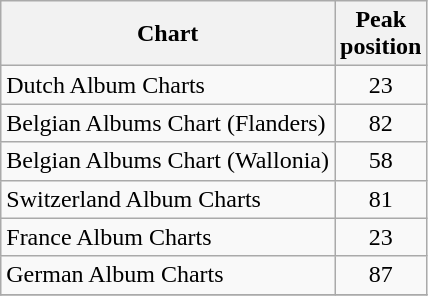<table class="wikitable">
<tr>
<th align="left">Chart</th>
<th align="left">Peak<br>position<br></th>
</tr>
<tr>
<td align="left">Dutch Album Charts</td>
<td align="center">23</td>
</tr>
<tr>
<td align="left">Belgian Albums Chart (Flanders)</td>
<td align="center">82</td>
</tr>
<tr>
<td align="left">Belgian Albums Chart (Wallonia)</td>
<td align="center">58</td>
</tr>
<tr>
<td align="left">Switzerland Album Charts</td>
<td align="center">81</td>
</tr>
<tr>
<td align="left">France Album Charts</td>
<td align="center">23</td>
</tr>
<tr>
<td align="left">German Album Charts</td>
<td align="center">87</td>
</tr>
<tr>
</tr>
</table>
